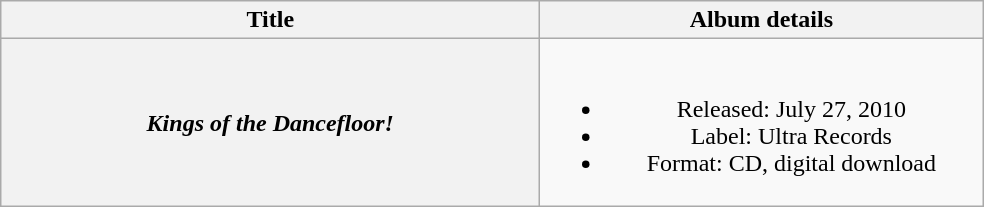<table class="wikitable plainrowheaders" style="text-align:center;">
<tr>
<th scope="col" style="width:22em;">Title</th>
<th scope="col" style="width:18em;">Album details</th>
</tr>
<tr>
<th scope="row"><em>Kings of the Dancefloor!</em></th>
<td><br><ul><li>Released: July 27, 2010</li><li>Label: Ultra Records</li><li>Format: CD, digital download</li></ul></td>
</tr>
</table>
